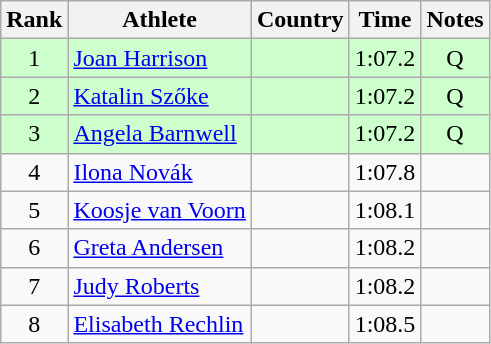<table class="wikitable sortable" style="text-align:center">
<tr>
<th>Rank</th>
<th>Athlete</th>
<th>Country</th>
<th>Time</th>
<th>Notes</th>
</tr>
<tr bgcolor=#ccffcc>
<td>1</td>
<td align=left><a href='#'>Joan Harrison</a></td>
<td align=left></td>
<td>1:07.2</td>
<td>Q</td>
</tr>
<tr bgcolor=#ccffcc>
<td>2</td>
<td align=left><a href='#'>Katalin Szőke</a></td>
<td align=left></td>
<td>1:07.2</td>
<td>Q</td>
</tr>
<tr bgcolor=#ccffcc>
<td>3</td>
<td align=left><a href='#'>Angela Barnwell</a></td>
<td align=left></td>
<td>1:07.2</td>
<td>Q</td>
</tr>
<tr>
<td>4</td>
<td align=left><a href='#'>Ilona Novák</a></td>
<td align=left></td>
<td>1:07.8</td>
<td></td>
</tr>
<tr>
<td>5</td>
<td align=left><a href='#'>Koosje van Voorn</a></td>
<td align=left></td>
<td>1:08.1</td>
<td></td>
</tr>
<tr>
<td>6</td>
<td align=left><a href='#'>Greta Andersen</a></td>
<td align=left></td>
<td>1:08.2</td>
<td></td>
</tr>
<tr>
<td>7</td>
<td align=left><a href='#'>Judy Roberts</a></td>
<td align=left></td>
<td>1:08.2</td>
<td></td>
</tr>
<tr>
<td>8</td>
<td align=left><a href='#'>Elisabeth Rechlin</a></td>
<td align=left></td>
<td>1:08.5</td>
<td></td>
</tr>
</table>
